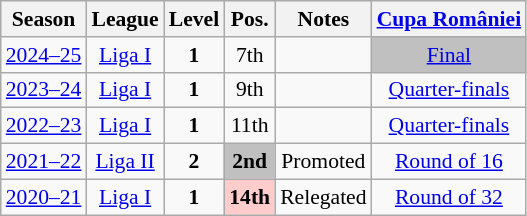<table class="wikitable" style="text-align:center; font-size:90%">
<tr style="background:#efefef;">
<th>Season</th>
<th>League</th>
<th>Level</th>
<th>Pos.</th>
<th>Notes</th>
<th><a href='#'>Cupa României</a></th>
</tr>
<tr>
<td><a href='#'>2024–25</a></td>
<td><a href='#'>Liga I</a></td>
<td><strong>1</strong></td>
<td>7th</td>
<td></td>
<td align=center align=center bgcolor=silver><a href='#'>Final</a></td>
</tr>
<tr>
<td><a href='#'>2023–24</a></td>
<td><a href='#'>Liga I</a></td>
<td><strong>1</strong></td>
<td>9th</td>
<td></td>
<td><a href='#'>Quarter-finals</a></td>
</tr>
<tr>
<td><a href='#'>2022–23</a></td>
<td><a href='#'>Liga I</a></td>
<td><strong>1</strong></td>
<td>11th</td>
<td></td>
<td><a href='#'>Quarter-finals</a></td>
</tr>
<tr>
<td><a href='#'>2021–22</a></td>
<td><a href='#'>Liga II</a></td>
<td><strong>2</strong></td>
<td align=center bgcolor=silver><strong>2nd</strong></td>
<td>Promoted</td>
<td><a href='#'>Round of 16</a></td>
</tr>
<tr>
<td><a href='#'>2020–21</a></td>
<td><a href='#'>Liga I</a></td>
<td><strong>1</strong></td>
<td align=center bgcolor=FFCCCC><strong>14th</strong></td>
<td>Relegated</td>
<td><a href='#'>Round of 32</a></td>
</tr>
</table>
